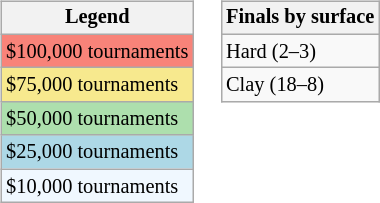<table>
<tr valign=top>
<td><br><table class=wikitable style="font-size:85%">
<tr>
<th>Legend</th>
</tr>
<tr style="background:#f88379;">
<td>$100,000 tournaments</td>
</tr>
<tr style="background:#f7e98e;">
<td>$75,000 tournaments</td>
</tr>
<tr style="background:#addfad;">
<td>$50,000 tournaments</td>
</tr>
<tr style="background:lightblue;">
<td>$25,000 tournaments</td>
</tr>
<tr style="background:#f0f8ff;">
<td>$10,000 tournaments</td>
</tr>
</table>
</td>
<td><br><table class=wikitable style="font-size:85%">
<tr>
<th>Finals by surface</th>
</tr>
<tr>
<td>Hard (2–3)</td>
</tr>
<tr>
<td>Clay (18–8)</td>
</tr>
</table>
</td>
</tr>
</table>
